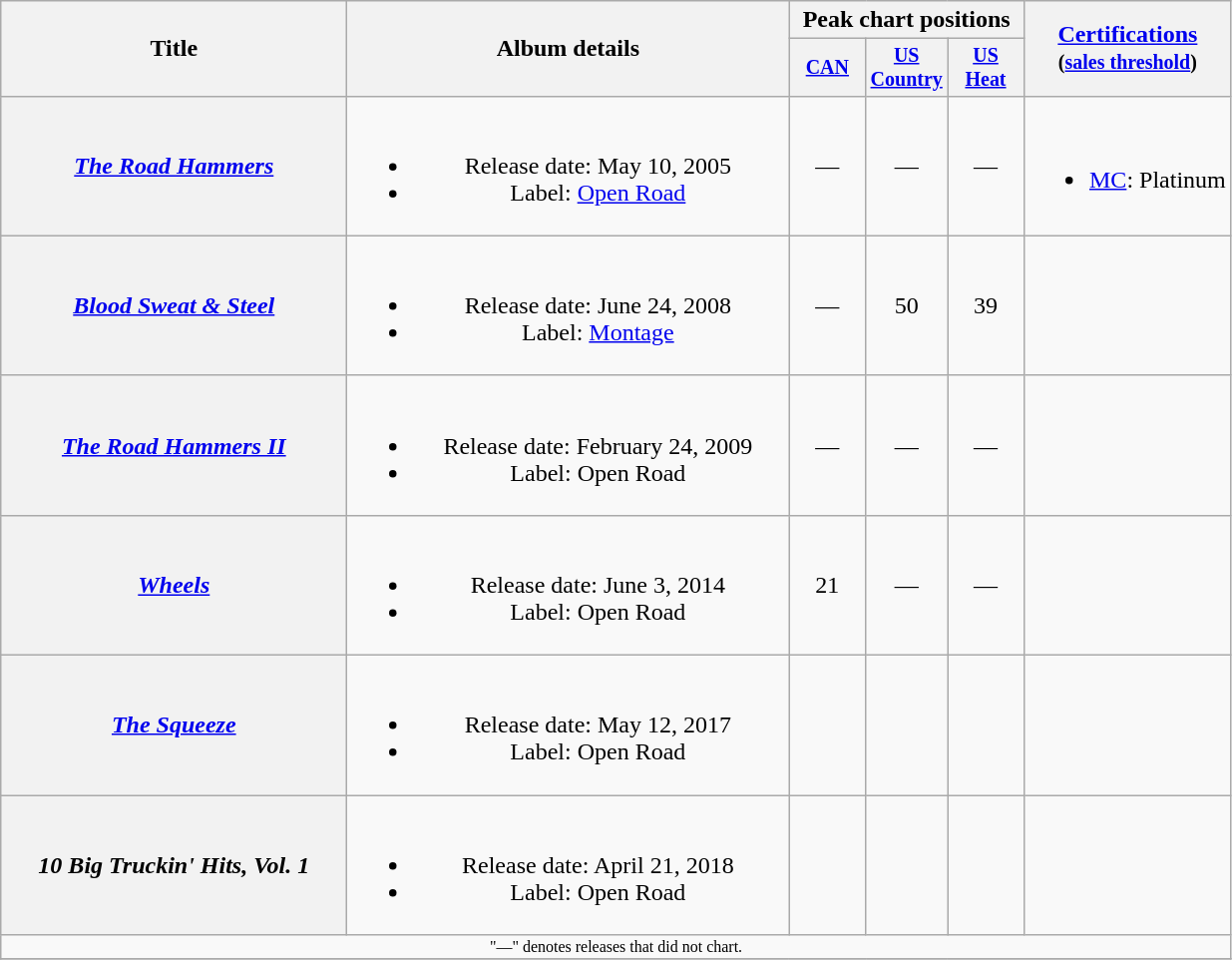<table class="wikitable plainrowheaders" style="text-align:center;">
<tr>
<th rowspan="2" style="width:14em;">Title</th>
<th rowspan="2" style="width:18em;">Album details</th>
<th colspan="3">Peak chart positions</th>
<th rowspan="2"><a href='#'>Certifications</a><br><small>(<a href='#'>sales threshold</a>)</small></th>
</tr>
<tr style="font-size:smaller;">
<th width="45"><a href='#'>CAN</a></th>
<th width="45"><a href='#'>US Country</a></th>
<th width="45"><a href='#'>US<br>Heat</a></th>
</tr>
<tr>
<th scope="row"><em><a href='#'>The Road Hammers</a></em></th>
<td><br><ul><li>Release date: May 10, 2005</li><li>Label: <a href='#'>Open Road</a></li></ul></td>
<td>—</td>
<td>—</td>
<td>—</td>
<td><br><ul><li><a href='#'>MC</a>: Platinum</li></ul></td>
</tr>
<tr>
<th scope="row"><em><a href='#'>Blood Sweat & Steel</a></em></th>
<td><br><ul><li>Release date: June 24, 2008</li><li>Label: <a href='#'>Montage</a></li></ul></td>
<td>—</td>
<td>50</td>
<td>39</td>
<td></td>
</tr>
<tr>
<th scope="row"><em><a href='#'>The Road Hammers II</a></em></th>
<td><br><ul><li>Release date: February 24, 2009</li><li>Label: Open Road</li></ul></td>
<td>—</td>
<td>—</td>
<td>—</td>
<td></td>
</tr>
<tr>
<th scope="row"><em><a href='#'>Wheels</a></em></th>
<td><br><ul><li>Release date: June 3, 2014</li><li>Label: Open Road</li></ul></td>
<td>21</td>
<td>—</td>
<td>—</td>
<td></td>
</tr>
<tr>
<th scope="row"><em><a href='#'>The Squeeze</a></em></th>
<td><br><ul><li>Release date: May 12, 2017</li><li>Label: Open Road</li></ul></td>
<td></td>
<td></td>
<td></td>
<td></td>
</tr>
<tr>
<th scope="row"><em>10 Big Truckin' Hits, Vol. 1</em></th>
<td><br><ul><li>Release date: April 21, 2018</li><li>Label: Open Road</li></ul></td>
<td></td>
<td></td>
<td></td>
<td></td>
</tr>
<tr>
<td colspan="6" style="font-size:8pt">"—" denotes releases that did not chart.</td>
</tr>
<tr>
</tr>
</table>
